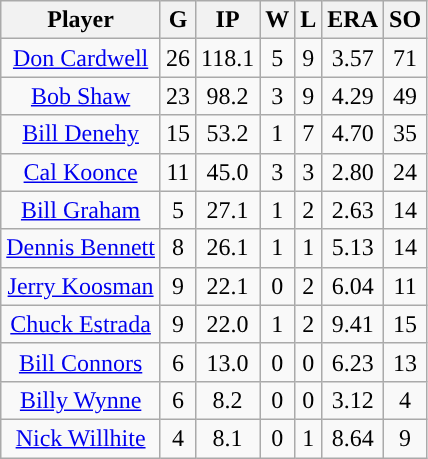<table class="wikitable sortable">
<tr>
<th>Player</th>
<th>G</th>
<th>IP</th>
<th>W</th>
<th>L</th>
<th>ERA</th>
<th>SO</th>
</tr>
<tr align="center">
<td><a href='#'>Don Cardwell</a></td>
<td>26</td>
<td>118.1</td>
<td>5</td>
<td>9</td>
<td>3.57</td>
<td>71</td>
</tr>
<tr align=center>
<td><a href='#'>Bob Shaw</a></td>
<td>23</td>
<td>98.2</td>
<td>3</td>
<td>9</td>
<td>4.29</td>
<td>49</td>
</tr>
<tr align=center>
<td><a href='#'>Bill Denehy</a></td>
<td>15</td>
<td>53.2</td>
<td>1</td>
<td>7</td>
<td>4.70</td>
<td>35</td>
</tr>
<tr align=center>
<td><a href='#'>Cal Koonce</a></td>
<td>11</td>
<td>45.0</td>
<td>3</td>
<td>3</td>
<td>2.80</td>
<td>24</td>
</tr>
<tr align=center>
<td><a href='#'>Bill Graham</a></td>
<td>5</td>
<td>27.1</td>
<td>1</td>
<td>2</td>
<td>2.63</td>
<td>14</td>
</tr>
<tr align=center>
<td><a href='#'>Dennis Bennett</a></td>
<td>8</td>
<td>26.1</td>
<td>1</td>
<td>1</td>
<td>5.13</td>
<td>14</td>
</tr>
<tr align=center>
<td><a href='#'>Jerry Koosman</a></td>
<td>9</td>
<td>22.1</td>
<td>0</td>
<td>2</td>
<td>6.04</td>
<td>11</td>
</tr>
<tr align=center>
<td><a href='#'>Chuck Estrada</a></td>
<td>9</td>
<td>22.0</td>
<td>1</td>
<td>2</td>
<td>9.41</td>
<td>15</td>
</tr>
<tr align=center>
<td><a href='#'>Bill Connors</a></td>
<td>6</td>
<td>13.0</td>
<td>0</td>
<td>0</td>
<td>6.23</td>
<td>13</td>
</tr>
<tr align=center>
<td><a href='#'>Billy Wynne</a></td>
<td>6</td>
<td>8.2</td>
<td>0</td>
<td>0</td>
<td>3.12</td>
<td>4</td>
</tr>
<tr align=center>
<td><a href='#'>Nick Willhite</a></td>
<td>4</td>
<td>8.1</td>
<td>0</td>
<td>1</td>
<td>8.64</td>
<td>9</td>
</tr>
</table>
